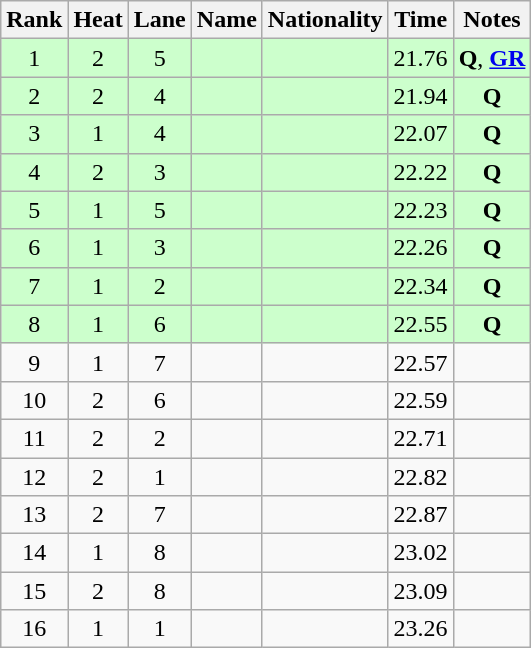<table class="wikitable sortable" style="text-align:center">
<tr>
<th>Rank</th>
<th>Heat</th>
<th>Lane</th>
<th>Name</th>
<th>Nationality</th>
<th>Time</th>
<th>Notes</th>
</tr>
<tr bgcolor=ccffcc>
<td>1</td>
<td>2</td>
<td>5</td>
<td align=left></td>
<td align=left></td>
<td>21.76</td>
<td><strong>Q</strong>, <strong><a href='#'>GR</a></strong></td>
</tr>
<tr bgcolor=ccffcc>
<td>2</td>
<td>2</td>
<td>4</td>
<td align=left></td>
<td align=left></td>
<td>21.94</td>
<td><strong>Q</strong></td>
</tr>
<tr bgcolor=ccffcc>
<td>3</td>
<td>1</td>
<td>4</td>
<td align=left></td>
<td align=left></td>
<td>22.07</td>
<td><strong>Q</strong></td>
</tr>
<tr bgcolor=ccffcc>
<td>4</td>
<td>2</td>
<td>3</td>
<td align=left></td>
<td align=left></td>
<td>22.22</td>
<td><strong>Q</strong></td>
</tr>
<tr bgcolor=ccffcc>
<td>5</td>
<td>1</td>
<td>5</td>
<td align=left></td>
<td align=left></td>
<td>22.23</td>
<td><strong>Q</strong></td>
</tr>
<tr bgcolor=ccffcc>
<td>6</td>
<td>1</td>
<td>3</td>
<td align=left></td>
<td align=left></td>
<td>22.26</td>
<td><strong>Q</strong></td>
</tr>
<tr bgcolor=ccffcc>
<td>7</td>
<td>1</td>
<td>2</td>
<td align=left></td>
<td align=left></td>
<td>22.34</td>
<td><strong>Q</strong></td>
</tr>
<tr bgcolor=ccffcc>
<td>8</td>
<td>1</td>
<td>6</td>
<td align=left></td>
<td align=left></td>
<td>22.55</td>
<td><strong>Q</strong></td>
</tr>
<tr>
<td>9</td>
<td>1</td>
<td>7</td>
<td align=left></td>
<td align=left></td>
<td>22.57</td>
<td></td>
</tr>
<tr>
<td>10</td>
<td>2</td>
<td>6</td>
<td align=left></td>
<td align=left></td>
<td>22.59</td>
<td></td>
</tr>
<tr>
<td>11</td>
<td>2</td>
<td>2</td>
<td align=left></td>
<td align=left></td>
<td>22.71</td>
<td></td>
</tr>
<tr>
<td>12</td>
<td>2</td>
<td>1</td>
<td align=left></td>
<td align=left></td>
<td>22.82</td>
<td></td>
</tr>
<tr>
<td>13</td>
<td>2</td>
<td>7</td>
<td align=left></td>
<td align=left></td>
<td>22.87</td>
<td></td>
</tr>
<tr>
<td>14</td>
<td>1</td>
<td>8</td>
<td align=left></td>
<td align=left></td>
<td>23.02</td>
<td></td>
</tr>
<tr>
<td>15</td>
<td>2</td>
<td>8</td>
<td align=left></td>
<td align=left></td>
<td>23.09</td>
<td></td>
</tr>
<tr>
<td>16</td>
<td>1</td>
<td>1</td>
<td align=left></td>
<td align=left></td>
<td>23.26</td>
<td></td>
</tr>
</table>
